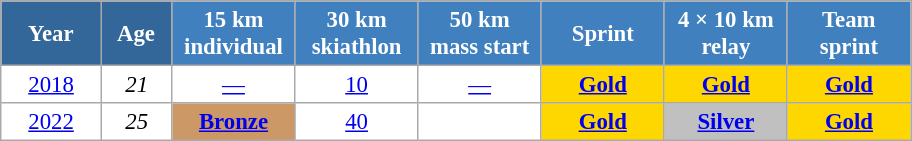<table class="wikitable" style="font-size:95%; text-align:center; border:grey solid 1px; border-collapse:collapse; background:#ffffff;">
<tr>
<th style="background-color:#369; color:white; width:60px;"> Year </th>
<th style="background-color:#369; color:white; width:40px;"> Age </th>
<th style="background-color:#4180be; color:white; width:75px;"> 15 km <br> individual </th>
<th style="background-color:#4180be; color:white; width:75px;"> 30 km <br> skiathlon </th>
<th style="background-color:#4180be; color:white; width:75px;"> 50 km <br> mass start </th>
<th style="background-color:#4180be; color:white; width:75px;"> Sprint </th>
<th style="background-color:#4180be; color:white; width:75px;"> 4 × 10 km <br> relay </th>
<th style="background-color:#4180be; color:white; width:75px;"> Team <br> sprint </th>
</tr>
<tr>
<td><a href='#'>2018</a></td>
<td><em>21</em></td>
<td><a href='#'>—</a></td>
<td><a href='#'>10</a></td>
<td><a href='#'>—</a></td>
<td style="background:gold;"><a href='#'><strong>Gold</strong></a></td>
<td style="background:gold;"><a href='#'><strong>Gold</strong></a></td>
<td style="background:gold;"><a href='#'><strong>Gold</strong></a></td>
</tr>
<tr>
<td><a href='#'>2022</a></td>
<td><em>25</em></td>
<td style="background:#c96;"><a href='#'><strong>Bronze</strong></a></td>
<td><a href='#'>40</a></td>
<td><a href='#'></a></td>
<td style="background:gold;"><a href='#'><strong>Gold</strong></a></td>
<td style="background:silver;"><a href='#'><strong>Silver</strong></a></td>
<td style="background:gold;"><a href='#'><strong>Gold</strong></a></td>
</tr>
</table>
